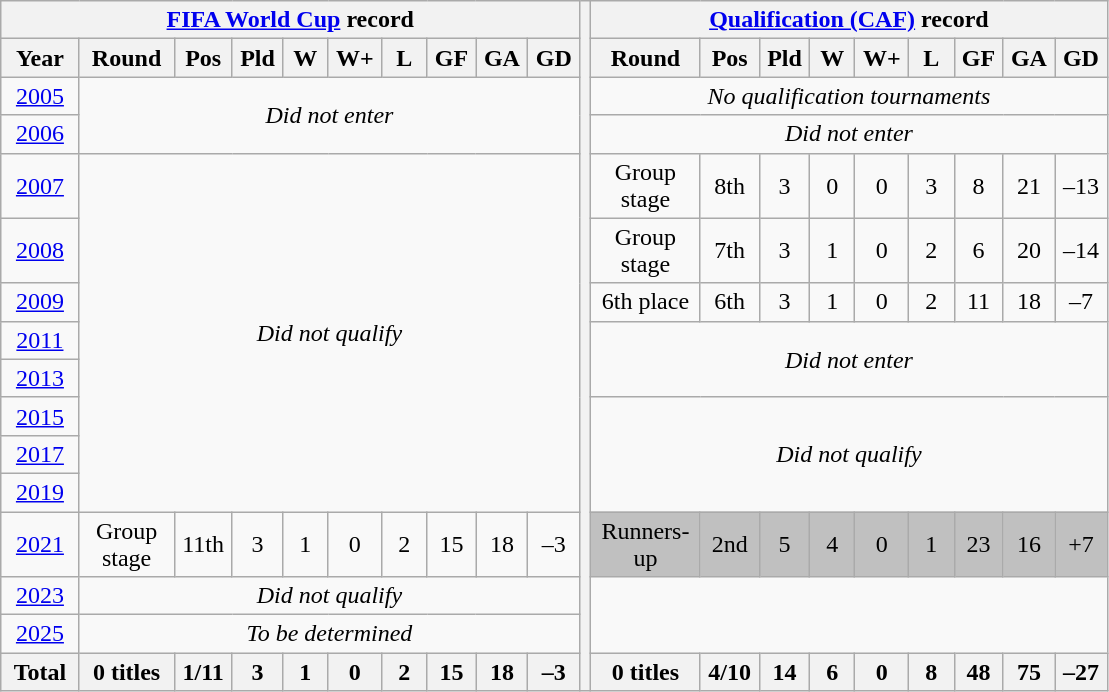<table class="wikitable" style="text-align: center;">
<tr>
<th colspan=10><a href='#'>FIFA World Cup</a> record</th>
<th width=1% rowspan="16"></th>
<th colspan=10><a href='#'>Qualification (CAF)</a> record</th>
</tr>
<tr>
<th width=40>Year</th>
<th width=50>Round</th>
<th width=20>Pos</th>
<th width=20>Pld</th>
<th width=20>W</th>
<th width=20>W+</th>
<th width=20>L</th>
<th width=20>GF</th>
<th width=20>GA</th>
<th width=20>GD</th>
<th width=50>Round</th>
<th width=20>Pos</th>
<th width=20>Pld</th>
<th width=20>W</th>
<th width=20>W+</th>
<th width=20>L</th>
<th width=20>GF</th>
<th width=20>GA</th>
<th width=20>GD</th>
</tr>
<tr>
<td> <a href='#'>2005</a></td>
<td colspan=9 rowspan = 2><em>Did not enter</em></td>
<td colspan=9><em>No qualification tournaments</em></td>
</tr>
<tr>
<td> <a href='#'>2006</a></td>
<td colspan=9><em>Did not enter</em></td>
</tr>
<tr>
<td> <a href='#'>2007</a></td>
<td colspan=9 rowspan = 8><em>Did not qualify</em></td>
<td>Group stage</td>
<td>8th</td>
<td>3</td>
<td>0</td>
<td>0</td>
<td>3</td>
<td>8</td>
<td>21</td>
<td>–13</td>
</tr>
<tr>
<td> <a href='#'>2008</a></td>
<td>Group stage</td>
<td>7th</td>
<td>3</td>
<td>1</td>
<td>0</td>
<td>2</td>
<td>6</td>
<td>20</td>
<td>–14</td>
</tr>
<tr>
<td> <a href='#'>2009</a></td>
<td>6th place</td>
<td>6th</td>
<td>3</td>
<td>1</td>
<td>0</td>
<td>2</td>
<td>11</td>
<td>18</td>
<td>–7</td>
</tr>
<tr>
<td> <a href='#'>2011</a></td>
<td rowspan=2 colspan=9><em>Did not enter</em></td>
</tr>
<tr>
<td> <a href='#'>2013</a></td>
</tr>
<tr>
<td> <a href='#'>2015</a></td>
<td rowspan=3 colspan=9><em>Did not qualify</em></td>
</tr>
<tr>
<td> <a href='#'>2017</a></td>
</tr>
<tr>
<td> <a href='#'>2019</a></td>
</tr>
<tr>
<td> <a href='#'>2021</a></td>
<td>Group stage</td>
<td>11th</td>
<td>3</td>
<td>1</td>
<td>0</td>
<td>2</td>
<td>15</td>
<td>18</td>
<td>–3</td>
<td bgcolor=silver>Runners-up</td>
<td bgcolor=silver>2nd</td>
<td bgcolor=silver>5</td>
<td bgcolor=silver>4</td>
<td bgcolor=silver>0</td>
<td bgcolor=silver>1</td>
<td bgcolor=silver>23</td>
<td bgcolor=silver>16</td>
<td bgcolor=silver>+7</td>
</tr>
<tr>
<td> <a href='#'>2023</a></td>
<td colspan=9><em>Did not qualify</em></td>
</tr>
<tr>
<td> <a href='#'>2025</a></td>
<td colspan=9><em>To be determined</em></td>
</tr>
<tr>
<th>Total</th>
<th>0 titles</th>
<th>1/11</th>
<th>3</th>
<th>1</th>
<th>0</th>
<th>2</th>
<th>15</th>
<th>18</th>
<th>–3</th>
<th>0 titles</th>
<th>4/10</th>
<th>14</th>
<th>6</th>
<th>0</th>
<th>8</th>
<th>48</th>
<th>75</th>
<th>–27</th>
</tr>
</table>
